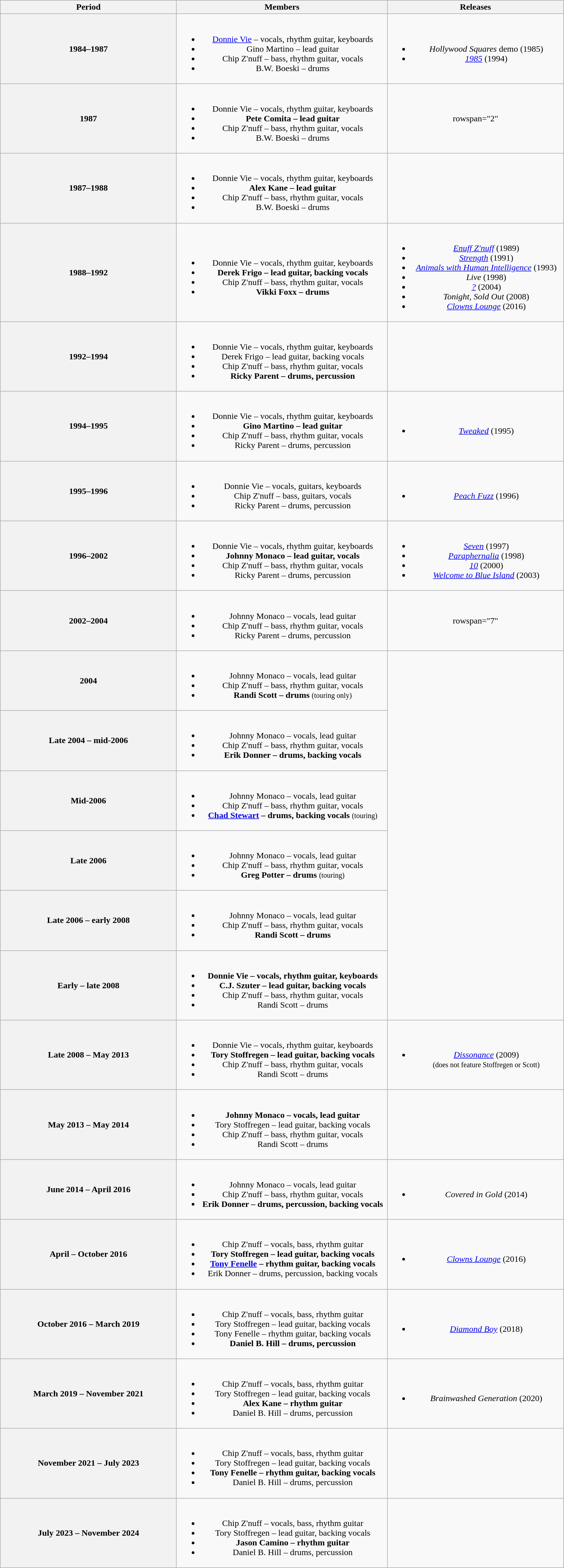<table class="wikitable plainrowheaders" style="text-align:center;">
<tr>
<th scope="col" style="width:20em;">Period</th>
<th scope="col" style="width:24em;">Members</th>
<th scope="col" style="width:20em;">Releases</th>
</tr>
<tr>
<th scope="col">1984–1987</th>
<td><br><ul><li><a href='#'>Donnie Vie</a> – vocals, rhythm guitar, keyboards</li><li>Gino Martino – lead guitar</li><li>Chip Z'nuff – bass, rhythm guitar, vocals</li><li>B.W. Boeski – drums</li></ul></td>
<td><br><ul><li><em>Hollywood Squares</em> demo (1985)</li><li><em><a href='#'>1985</a></em> (1994)</li></ul></td>
</tr>
<tr>
<th scope="col">1987</th>
<td><br><ul><li>Donnie Vie – vocals, rhythm guitar, keyboards</li><li><strong>Pete Comita – lead guitar</strong></li><li>Chip Z'nuff – bass, rhythm guitar, vocals</li><li>B.W. Boeski – drums</li></ul></td>
<td>rowspan="2" </td>
</tr>
<tr>
<th scope="col">1987–1988</th>
<td><br><ul><li>Donnie Vie – vocals, rhythm guitar, keyboards</li><li><strong>Alex Kane – lead guitar</strong></li><li>Chip Z'nuff – bass, rhythm guitar, vocals</li><li>B.W. Boeski – drums</li></ul></td>
</tr>
<tr>
<th scope="col">1988–1992</th>
<td><br><ul><li>Donnie Vie – vocals, rhythm guitar, keyboards</li><li><strong>Derek Frigo – lead guitar, backing vocals</strong></li><li>Chip Z'nuff – bass, rhythm guitar, vocals</li><li><strong>Vikki Foxx – drums</strong></li></ul></td>
<td><br><ul><li><em><a href='#'>Enuff Z'nuff</a></em> (1989)</li><li><em><a href='#'>Strength</a></em> (1991)</li><li><em><a href='#'>Animals with Human Intelligence</a></em> (1993)</li><li><em>Live</em> (1998)</li><li><em><a href='#'>?</a></em> (2004)</li><li><em>Tonight, Sold Out</em> (2008)</li><li><em><a href='#'>Clowns Lounge</a></em> (2016)</li></ul></td>
</tr>
<tr>
<th scope="col">1992–1994</th>
<td><br><ul><li>Donnie Vie – vocals, rhythm guitar, keyboards</li><li>Derek Frigo – lead guitar, backing vocals</li><li>Chip Z'nuff – bass, rhythm guitar, vocals</li><li><strong>Ricky Parent – drums, percussion</strong></li></ul></td>
<td></td>
</tr>
<tr>
<th scope="col">1994–1995</th>
<td><br><ul><li>Donnie Vie – vocals, rhythm guitar, keyboards</li><li><strong>Gino Martino – lead guitar</strong></li><li>Chip Z'nuff – bass, rhythm guitar, vocals</li><li>Ricky Parent – drums, percussion</li></ul></td>
<td><br><ul><li><em><a href='#'>Tweaked</a></em> (1995)</li></ul></td>
</tr>
<tr>
<th scope="col">1995–1996</th>
<td><br><ul><li>Donnie Vie – vocals, guitars, keyboards</li><li>Chip Z'nuff – bass, guitars, vocals</li><li>Ricky Parent – drums, percussion</li></ul></td>
<td><br><ul><li><em><a href='#'>Peach Fuzz</a></em> (1996)</li></ul></td>
</tr>
<tr>
<th scope="col">1996–2002</th>
<td><br><ul><li>Donnie Vie – vocals, rhythm guitar, keyboards</li><li><strong>Johnny Monaco – lead guitar, vocals</strong></li><li>Chip Z'nuff – bass, rhythm guitar, vocals</li><li>Ricky Parent – drums, percussion</li></ul></td>
<td><br><ul><li><em><a href='#'>Seven</a></em> (1997)</li><li><em><a href='#'>Paraphernalia</a></em> (1998)</li><li><em><a href='#'>10</a></em> (2000)</li><li><em><a href='#'>Welcome to Blue Island</a></em> (2003)</li></ul></td>
</tr>
<tr>
<th scope="col">2002–2004</th>
<td><br><ul><li>Johnny Monaco – vocals, lead guitar</li><li>Chip Z'nuff – bass, rhythm guitar, vocals</li><li>Ricky Parent – drums, percussion</li></ul></td>
<td>rowspan="7" </td>
</tr>
<tr>
<th scope="col">2004</th>
<td><br><ul><li>Johnny Monaco – vocals, lead guitar</li><li>Chip Z'nuff – bass, rhythm guitar, vocals</li><li><strong>Randi Scott – drums</strong> <small>(touring only)</small></li></ul></td>
</tr>
<tr>
<th scope="col">Late 2004 – mid-2006</th>
<td><br><ul><li>Johnny Monaco – vocals, lead guitar</li><li>Chip Z'nuff – bass, rhythm guitar, vocals</li><li><strong>Erik Donner – drums, backing vocals</strong></li></ul></td>
</tr>
<tr>
<th scope="col">Mid-2006</th>
<td><br><ul><li>Johnny Monaco – vocals, lead guitar</li><li>Chip Z'nuff – bass, rhythm guitar, vocals</li><li><strong><a href='#'>Chad Stewart</a> – drums, backing vocals</strong> <small>(touring)</small></li></ul></td>
</tr>
<tr>
<th scope="col">Late 2006</th>
<td><br><ul><li>Johnny Monaco – vocals, lead guitar</li><li>Chip Z'nuff – bass, rhythm guitar, vocals</li><li><strong>Greg Potter – drums</strong> <small>(touring)</small></li></ul></td>
</tr>
<tr>
<th scope="col">Late 2006 – early 2008</th>
<td><br><ul><li>Johnny Monaco – vocals, lead guitar</li><li>Chip Z'nuff – bass, rhythm guitar, vocals</li><li><strong>Randi Scott – drums</strong></li></ul></td>
</tr>
<tr>
<th scope="col">Early – late 2008</th>
<td><br><ul><li><strong>Donnie Vie – vocals, rhythm guitar, keyboards</strong></li><li><strong>C.J. Szuter – lead guitar, backing vocals</strong></li><li>Chip Z'nuff – bass, rhythm guitar, vocals</li><li>Randi Scott – drums</li></ul></td>
</tr>
<tr>
<th scope="col">Late 2008 – May 2013</th>
<td><br><ul><li>Donnie Vie – vocals, rhythm guitar, keyboards</li><li><strong>Tory Stoffregen – lead guitar, backing vocals</strong></li><li>Chip Z'nuff – bass, rhythm guitar, vocals</li><li>Randi Scott – drums</li></ul></td>
<td><br><ul><li><em><a href='#'>Dissonance</a></em> (2009)<br><small>(does not feature Stoffregen or Scott)</small></li></ul></td>
</tr>
<tr>
<th scope="col">May 2013 – May 2014</th>
<td><br><ul><li><strong>Johnny Monaco – vocals, lead guitar</strong></li><li>Tory Stoffregen – lead guitar, backing vocals</li><li>Chip Z'nuff – bass, rhythm guitar, vocals</li><li>Randi Scott – drums</li></ul></td>
<td></td>
</tr>
<tr>
<th scope="col">June 2014 – April 2016</th>
<td><br><ul><li>Johnny Monaco – vocals, lead guitar</li><li>Chip Z'nuff – bass, rhythm guitar, vocals</li><li><strong>Erik Donner – drums, percussion, backing vocals</strong></li></ul></td>
<td><br><ul><li><em>Covered in Gold</em> (2014)</li></ul></td>
</tr>
<tr>
<th scope="col">April – October 2016</th>
<td><br><ul><li>Chip Z'nuff – vocals, bass, rhythm guitar</li><li><strong>Tory Stoffregen – lead guitar, backing vocals</strong></li><li><strong><a href='#'>Tony Fenelle</a> – rhythm guitar, backing vocals</strong></li><li>Erik Donner – drums, percussion, backing vocals</li></ul></td>
<td><br><ul><li><em><a href='#'>Clowns Lounge</a></em> (2016)</li></ul></td>
</tr>
<tr>
<th scope="col">October 2016 – March 2019</th>
<td><br><ul><li>Chip Z'nuff – vocals, bass, rhythm guitar</li><li>Tory Stoffregen – lead guitar, backing vocals</li><li>Tony Fenelle – rhythm guitar, backing vocals</li><li><strong>Daniel B. Hill – drums, percussion</strong></li></ul></td>
<td><br><ul><li><em><a href='#'>Diamond Boy</a></em> (2018)</li></ul></td>
</tr>
<tr>
<th scope="col">March 2019 – November 2021</th>
<td><br><ul><li>Chip Z'nuff – vocals, bass, rhythm guitar</li><li>Tory Stoffregen – lead guitar, backing vocals</li><li><strong>Alex Kane – rhythm guitar</strong></li><li>Daniel B. Hill – drums, percussion</li></ul></td>
<td><br><ul><li><em>Brainwashed Generation</em> (2020)</li></ul></td>
</tr>
<tr>
<th>November 2021 – July 2023</th>
<td><br><ul><li>Chip Z'nuff – vocals, bass, rhythm guitar</li><li>Tory Stoffregen – lead guitar, backing vocals</li><li><strong>Tony Fenelle – rhythm guitar, backing vocals</strong></li><li>Daniel B. Hill – drums, percussion</li></ul></td>
<td></td>
</tr>
<tr>
<th>July 2023 – November 2024</th>
<td><br><ul><li>Chip Z'nuff – vocals, bass, rhythm guitar</li><li>Tory Stoffregen – lead guitar, backing vocals</li><li><strong>Jason Camino – rhythm guitar</strong></li><li>Daniel B. Hill – drums, percussion</li></ul></td>
<td></td>
</tr>
</table>
